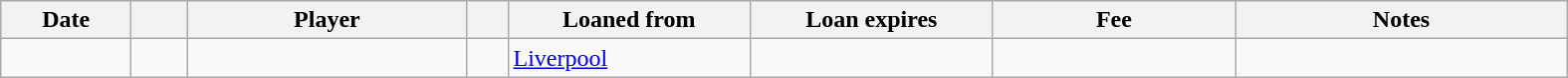<table class="wikitable sortable">
<tr>
<th style="width:80px;">Date</th>
<th style="width:30px;"></th>
<th style="width:180px;">Player</th>
<th style="width:20px;"></th>
<th style="width:155px;">Loaned from</th>
<th style="width:155px;">Loan expires</th>
<th style="width:155px;" class="unsortable">Fee</th>
<th style="width:215px;" class="unsortable">Notes</th>
</tr>
<tr>
<td></td>
<td align=center></td>
<td> </td>
<td></td>
<td> <a href='#'>Liverpool</a></td>
<td></td>
<td align=center></td>
<td align=center></td>
</tr>
</table>
